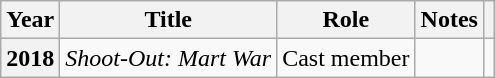<table class="wikitable plainrowheaders sortable">
<tr>
<th scope="col">Year</th>
<th scope="col">Title</th>
<th scope="col">Role</th>
<th scope="col" class="unsortable">Notes</th>
<th scope="col" class="unsortable"></th>
</tr>
<tr>
<th scope="row">2018</th>
<td><em>Shoot-Out: Mart War</em></td>
<td>Cast member</td>
<td></td>
<td style="text-align:center"></td>
</tr>
</table>
